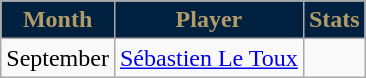<table class=wikitable>
<tr>
<th style="background:#002040; color:#B19B69; text-align:center;">Month</th>
<th style="background:#002040; color:#B19B69; text-align:center;">Player</th>
<th style="background:#002040; color:#B19B69; text-align:center;">Stats</th>
</tr>
<tr>
<td align=center>September</td>
<td> <a href='#'>Sébastien Le Toux</a></td>
<td></td>
</tr>
</table>
